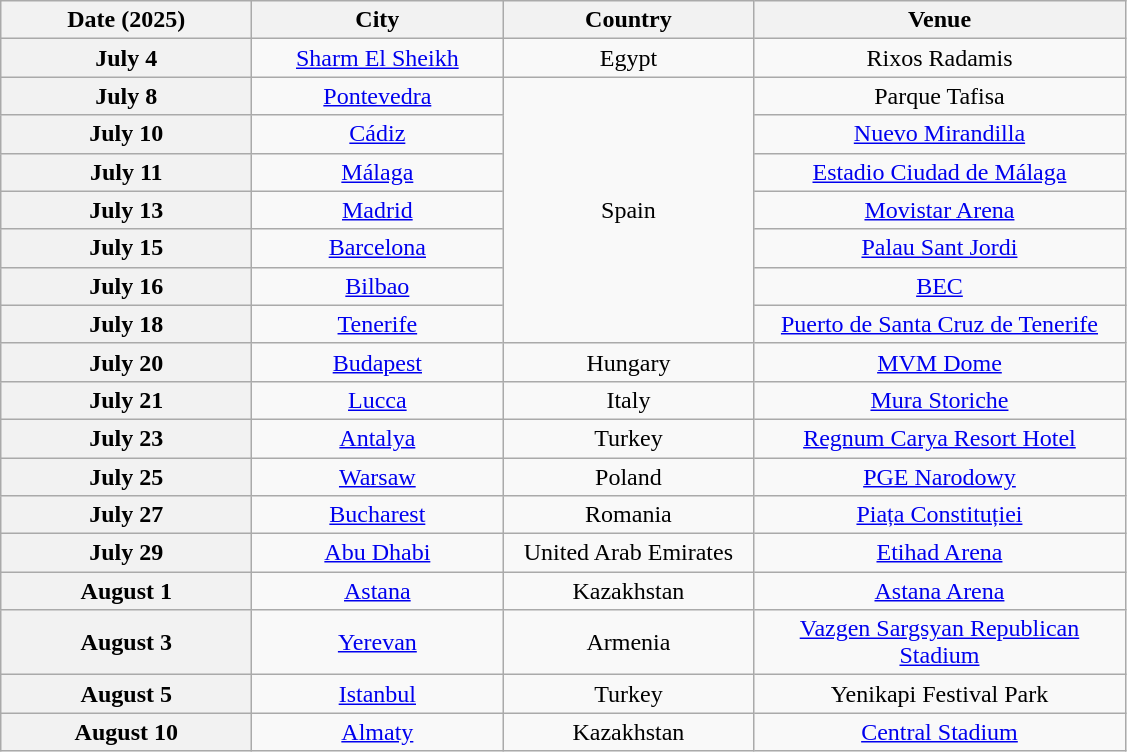<table class="wikitable plainrowheaders" style="text-align:center;">
<tr>
<th scope="col" style="width:10em;">Date (2025)</th>
<th scope="col" style="width:10em;">City</th>
<th scope="col" style="width:10em;">Country</th>
<th scope="col" style="width:15em;">Venue</th>
</tr>
<tr>
<th scope="row" style="text-align:center;">July 4</th>
<td><a href='#'>Sharm El Sheikh</a></td>
<td>Egypt</td>
<td>Rixos Radamis</td>
</tr>
<tr>
<th scope="row" style="text-align:center;">July 8</th>
<td><a href='#'>Pontevedra</a></td>
<td rowspan="7">Spain</td>
<td>Parque Tafisa</td>
</tr>
<tr>
<th scope="row" style="text-align:center;">July 10</th>
<td><a href='#'>Cádiz</a></td>
<td><a href='#'>Nuevo Mirandilla</a></td>
</tr>
<tr>
<th scope="row" style="text-align:center;">July 11</th>
<td><a href='#'>Málaga</a></td>
<td><a href='#'>Estadio Ciudad de Málaga</a></td>
</tr>
<tr>
<th scope="row" style="text-align:center;">July 13</th>
<td><a href='#'>Madrid</a></td>
<td><a href='#'>Movistar Arena</a></td>
</tr>
<tr>
<th scope="row" style="text-align:center;">July 15</th>
<td><a href='#'>Barcelona</a></td>
<td><a href='#'>Palau Sant Jordi</a></td>
</tr>
<tr>
<th scope="row" style="text-align:center;">July 16</th>
<td><a href='#'>Bilbao</a></td>
<td><a href='#'>BEC</a></td>
</tr>
<tr>
<th scope="row" style="text-align:center;">July 18</th>
<td><a href='#'>Tenerife</a></td>
<td><a href='#'>Puerto de Santa Cruz de Tenerife</a></td>
</tr>
<tr>
<th scope="row" style="text-align:center;">July 20</th>
<td><a href='#'>Budapest</a></td>
<td>Hungary</td>
<td><a href='#'>MVM Dome</a></td>
</tr>
<tr>
<th scope="row" style="text-align:center;">July 21</th>
<td><a href='#'>Lucca</a></td>
<td>Italy</td>
<td><a href='#'>Mura Storiche</a></td>
</tr>
<tr>
<th scope="row" style="text-align:center;">July 23</th>
<td><a href='#'>Antalya</a></td>
<td>Turkey</td>
<td><a href='#'>Regnum Carya Resort Hotel</a></td>
</tr>
<tr>
<th scope="row" style="text-align:center;">July 25</th>
<td><a href='#'>Warsaw</a></td>
<td>Poland</td>
<td><a href='#'>PGE Narodowy</a></td>
</tr>
<tr>
<th scope="row" style="text-align:center;">July 27</th>
<td><a href='#'>Bucharest</a></td>
<td>Romania</td>
<td><a href='#'>Piața Constituției</a></td>
</tr>
<tr>
<th scope="row" style="text-align:center;">July 29</th>
<td><a href='#'>Abu Dhabi</a></td>
<td>United Arab Emirates</td>
<td><a href='#'>Etihad Arena</a></td>
</tr>
<tr>
<th scope="row" style="text-align:center;">August 1</th>
<td><a href='#'>Astana</a></td>
<td>Kazakhstan</td>
<td><a href='#'>Astana Arena</a></td>
</tr>
<tr>
<th scope="row" style="text-align:center;">August 3</th>
<td><a href='#'>Yerevan</a></td>
<td>Armenia</td>
<td><a href='#'>Vazgen Sargsyan Republican Stadium</a></td>
</tr>
<tr>
<th scope="row" style="text-align:center;">August 5</th>
<td><a href='#'>Istanbul</a></td>
<td>Turkey</td>
<td>Yenikapi Festival Park</td>
</tr>
<tr>
<th scope="row" style="text-align:center;">August 10</th>
<td><a href='#'>Almaty</a></td>
<td>Kazakhstan</td>
<td><a href='#'>Central Stadium</a></td>
</tr>
</table>
